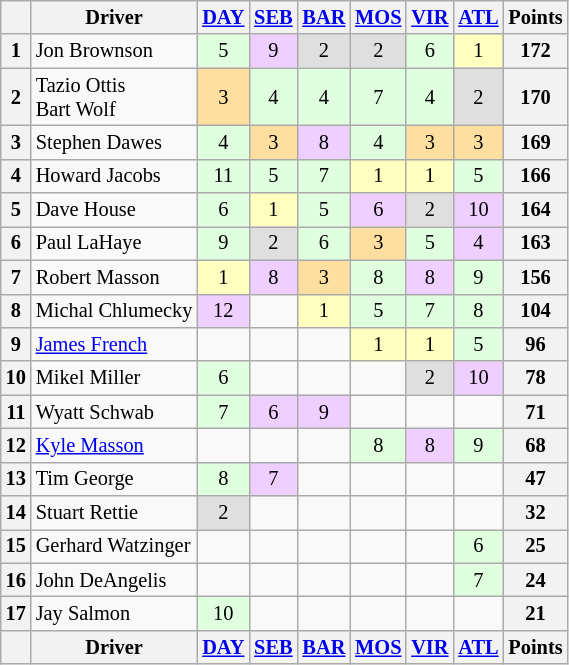<table class="wikitable" style="font-size: 85%; text-align:center">
<tr>
<th></th>
<th>Driver</th>
<th><a href='#'>DAY</a></th>
<th><a href='#'>SEB</a></th>
<th><a href='#'>BAR</a></th>
<th><a href='#'>MOS</a></th>
<th><a href='#'>VIR</a></th>
<th><a href='#'>ATL</a></th>
<th>Points</th>
</tr>
<tr>
<th>1</th>
<td align=left> Jon Brownson</td>
<td style="background:#dfffdf;">5</td>
<td style="background:#efcfff;">9</td>
<td style="background:#dfdfdf;">2</td>
<td style="background:#dfdfdf;">2</td>
<td style="background:#dfffdf;">6</td>
<td style="background:#ffffbf;">1</td>
<th>172</th>
</tr>
<tr>
<th>2</th>
<td align=left> Tazio Ottis<br> Bart Wolf</td>
<td style="background:#ffdf9f;">3</td>
<td style="background:#dfffdf;">4</td>
<td style="background:#dfffdf;">4</td>
<td style="background:#dfffdf;">7</td>
<td style="background:#dfffdf;">4</td>
<td style="background:#dfdfdf;">2</td>
<th>170</th>
</tr>
<tr>
<th>3</th>
<td align=left> Stephen Dawes</td>
<td style="background:#dfffdf;">4</td>
<td style="background:#ffdf9f;">3</td>
<td style="background:#efcfff;">8</td>
<td style="background:#dfffdf;">4</td>
<td style="background:#ffdf9f;">3</td>
<td style="background:#ffdf9f;">3</td>
<th>169</th>
</tr>
<tr>
<th>4</th>
<td align=left> Howard Jacobs</td>
<td style="background:#dfffdf;">11</td>
<td style="background:#dfffdf;">5</td>
<td style="background:#dfffdf;">7</td>
<td style="background:#ffffbf;">1</td>
<td style="background:#ffffbf;">1</td>
<td style="background:#dfffdf;">5</td>
<th>166</th>
</tr>
<tr>
<th>5</th>
<td align=left> Dave House</td>
<td style="background:#dfffdf;">6</td>
<td style="background:#ffffbf;">1</td>
<td style="background:#dfffdf;">5</td>
<td style="background:#efcfff;">6</td>
<td style="background:#dfdfdf;">2</td>
<td style="background:#efcfff;">10</td>
<th>164</th>
</tr>
<tr>
<th>6</th>
<td align=left> Paul LaHaye</td>
<td style="background:#dfffdf;">9</td>
<td style="background:#dfdfdf;">2</td>
<td style="background:#dfffdf;">6</td>
<td style="background:#ffdf9f;">3</td>
<td style="background:#dfffdf;">5</td>
<td style="background:#efcfff;">4</td>
<th>163</th>
</tr>
<tr>
<th>7</th>
<td align=left> Robert Masson</td>
<td style="background:#ffffbf;">1</td>
<td style="background:#efcfff;">8</td>
<td style="background:#ffdf9f;">3</td>
<td style="background:#dfffdf;">8</td>
<td style="background:#efcfff;">8</td>
<td style="background:#dfffdf;">9</td>
<th>156</th>
</tr>
<tr>
<th>8</th>
<td align=left> Michal Chlumecky</td>
<td style="background:#efcfff;">12</td>
<td></td>
<td style="background:#ffffbf;">1</td>
<td style="background:#dfffdf;">5</td>
<td style="background:#dfffdf;">7</td>
<td style="background:#dfffdf;">8</td>
<th>104</th>
</tr>
<tr>
<th>9</th>
<td align=left> <a href='#'>James French</a></td>
<td></td>
<td></td>
<td></td>
<td style="background:#ffffbf;">1</td>
<td style="background:#ffffbf;">1</td>
<td style="background:#dfffdf;">5</td>
<th>96</th>
</tr>
<tr>
<th>10</th>
<td align=left> Mikel Miller</td>
<td style="background:#dfffdf;">6</td>
<td></td>
<td></td>
<td></td>
<td style="background:#dfdfdf;">2</td>
<td style="background:#efcfff;">10</td>
<th>78</th>
</tr>
<tr>
<th>11</th>
<td align=left> Wyatt Schwab</td>
<td style="background:#dfffdf;">7</td>
<td style="background:#efcfff;">6</td>
<td style="background:#efcfff;">9</td>
<td></td>
<td></td>
<td></td>
<th>71</th>
</tr>
<tr>
<th>12</th>
<td align=left> <a href='#'>Kyle Masson</a></td>
<td></td>
<td></td>
<td></td>
<td style="background:#dfffdf;">8</td>
<td style="background:#efcfff;">8</td>
<td style="background:#dfffdf;">9</td>
<th>68</th>
</tr>
<tr>
<th>13</th>
<td align=left> Tim George</td>
<td style="background:#dfffdf;">8</td>
<td style="background:#efcfff;">7</td>
<td></td>
<td></td>
<td></td>
<td></td>
<th>47</th>
</tr>
<tr>
<th>14</th>
<td align=left> Stuart Rettie</td>
<td style="background:#dfdfdf;">2</td>
<td></td>
<td></td>
<td></td>
<td></td>
<td></td>
<th>32</th>
</tr>
<tr>
<th>15</th>
<td align=left> Gerhard Watzinger</td>
<td></td>
<td></td>
<td></td>
<td></td>
<td></td>
<td style="background:#dfffdf;">6</td>
<th>25</th>
</tr>
<tr>
<th>16</th>
<td align=left> John DeAngelis</td>
<td></td>
<td></td>
<td></td>
<td></td>
<td></td>
<td style="background:#dfffdf;">7</td>
<th>24</th>
</tr>
<tr>
<th>17</th>
<td align=left> Jay Salmon</td>
<td style="background:#dfffdf;">10</td>
<td></td>
<td></td>
<td></td>
<td></td>
<td></td>
<th>21</th>
</tr>
<tr>
<th></th>
<th>Driver</th>
<th><a href='#'>DAY</a></th>
<th><a href='#'>SEB</a></th>
<th><a href='#'>BAR</a></th>
<th><a href='#'>MOS</a></th>
<th><a href='#'>VIR</a></th>
<th><a href='#'>ATL</a></th>
<th>Points</th>
</tr>
</table>
